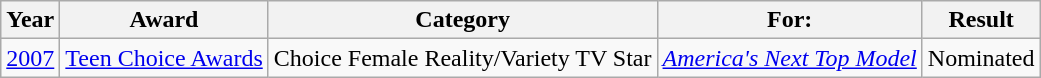<table class="wikitable">
<tr>
<th>Year</th>
<th>Award</th>
<th>Category</th>
<th>For:</th>
<th>Result</th>
</tr>
<tr>
<td><a href='#'>2007</a></td>
<td><a href='#'>Teen Choice Awards</a></td>
<td>Choice Female Reality/Variety TV Star</td>
<td><em><a href='#'>America's Next Top Model</a></em></td>
<td>Nominated</td>
</tr>
</table>
